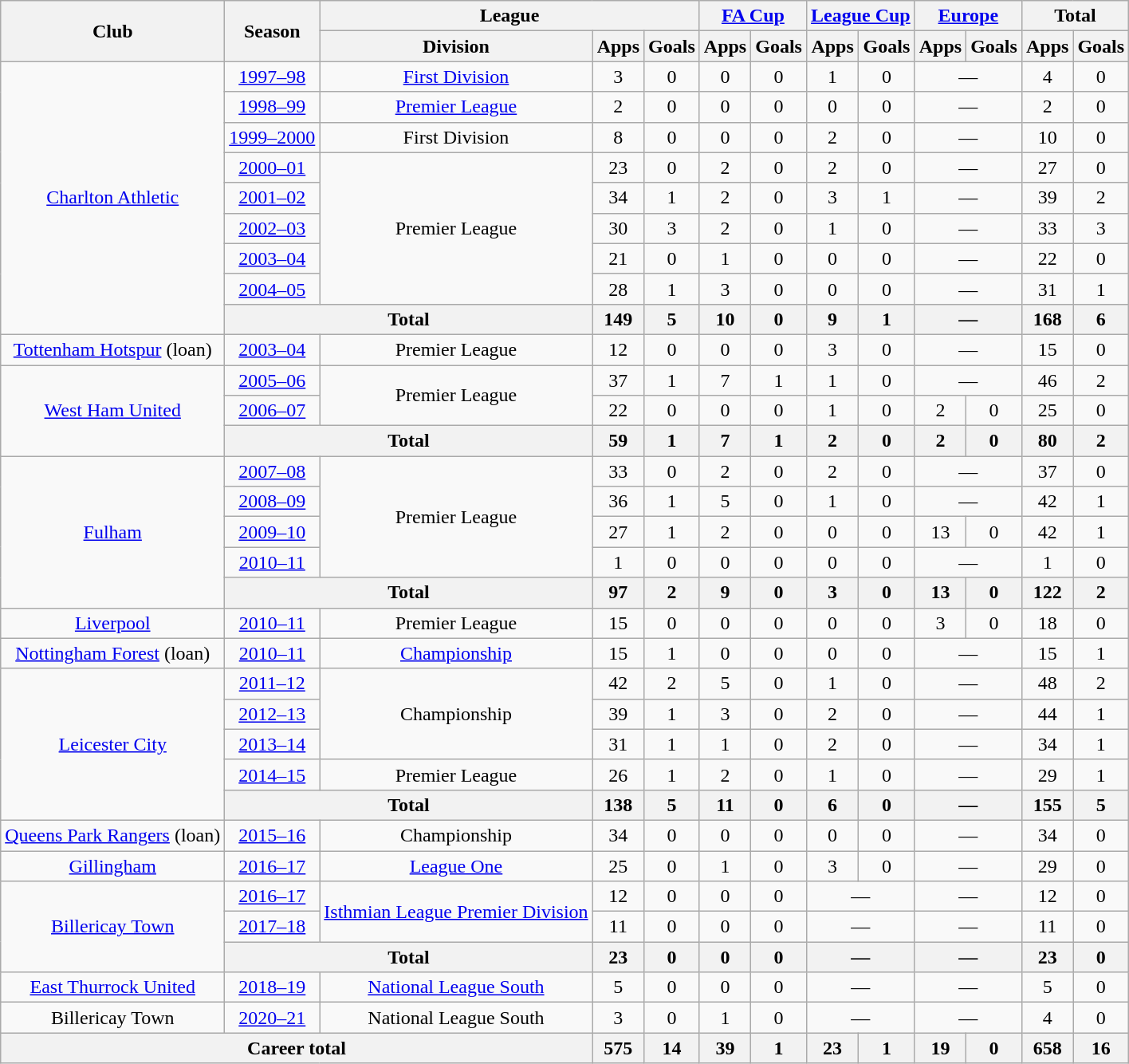<table class="wikitable" style="text-align:center">
<tr>
<th rowspan="2">Club</th>
<th rowspan="2">Season</th>
<th colspan="3">League</th>
<th colspan="2"><a href='#'>FA Cup</a></th>
<th colspan="2"><a href='#'>League Cup</a></th>
<th colspan="2"><a href='#'>Europe</a></th>
<th colspan="2">Total</th>
</tr>
<tr>
<th>Division</th>
<th>Apps</th>
<th>Goals</th>
<th>Apps</th>
<th>Goals</th>
<th>Apps</th>
<th>Goals</th>
<th>Apps</th>
<th>Goals</th>
<th>Apps</th>
<th>Goals</th>
</tr>
<tr>
<td rowspan="9"><a href='#'>Charlton Athletic</a></td>
<td><a href='#'>1997–98</a></td>
<td><a href='#'>First Division</a></td>
<td>3</td>
<td>0</td>
<td>0</td>
<td>0</td>
<td>1</td>
<td>0</td>
<td colspan="2">—</td>
<td>4</td>
<td>0</td>
</tr>
<tr>
<td><a href='#'>1998–99</a></td>
<td><a href='#'>Premier League</a></td>
<td>2</td>
<td>0</td>
<td>0</td>
<td>0</td>
<td>0</td>
<td>0</td>
<td colspan="2">—</td>
<td>2</td>
<td>0</td>
</tr>
<tr>
<td><a href='#'>1999–2000</a></td>
<td>First Division</td>
<td>8</td>
<td>0</td>
<td>0</td>
<td>0</td>
<td>2</td>
<td>0</td>
<td colspan="2">—</td>
<td>10</td>
<td>0</td>
</tr>
<tr>
<td><a href='#'>2000–01</a></td>
<td rowspan="5">Premier League</td>
<td>23</td>
<td>0</td>
<td>2</td>
<td>0</td>
<td>2</td>
<td>0</td>
<td colspan="2">—</td>
<td>27</td>
<td>0</td>
</tr>
<tr>
<td><a href='#'>2001–02</a></td>
<td>34</td>
<td>1</td>
<td>2</td>
<td>0</td>
<td>3</td>
<td>1</td>
<td colspan="2">—</td>
<td>39</td>
<td>2</td>
</tr>
<tr>
<td><a href='#'>2002–03</a></td>
<td>30</td>
<td>3</td>
<td>2</td>
<td>0</td>
<td>1</td>
<td>0</td>
<td colspan="2">—</td>
<td>33</td>
<td>3</td>
</tr>
<tr>
<td><a href='#'>2003–04</a></td>
<td>21</td>
<td>0</td>
<td>1</td>
<td>0</td>
<td>0</td>
<td>0</td>
<td colspan="2">—</td>
<td>22</td>
<td>0</td>
</tr>
<tr>
<td><a href='#'>2004–05</a></td>
<td>28</td>
<td>1</td>
<td>3</td>
<td>0</td>
<td>0</td>
<td>0</td>
<td colspan="2">—</td>
<td>31</td>
<td>1</td>
</tr>
<tr>
<th colspan="2">Total</th>
<th>149</th>
<th>5</th>
<th>10</th>
<th>0</th>
<th>9</th>
<th>1</th>
<th colspan="2">—</th>
<th>168</th>
<th>6</th>
</tr>
<tr>
<td><a href='#'>Tottenham Hotspur</a> (loan)</td>
<td><a href='#'>2003–04</a></td>
<td>Premier League</td>
<td>12</td>
<td>0</td>
<td>0</td>
<td>0</td>
<td>3</td>
<td>0</td>
<td colspan="2">—</td>
<td>15</td>
<td>0</td>
</tr>
<tr>
<td rowspan="3"><a href='#'>West Ham United</a></td>
<td><a href='#'>2005–06</a></td>
<td rowspan="2">Premier League</td>
<td>37</td>
<td>1</td>
<td>7</td>
<td>1</td>
<td>1</td>
<td>0</td>
<td colspan="2">—</td>
<td>46</td>
<td>2</td>
</tr>
<tr>
<td><a href='#'>2006–07</a></td>
<td>22</td>
<td>0</td>
<td>0</td>
<td>0</td>
<td>1</td>
<td>0</td>
<td>2</td>
<td>0</td>
<td>25</td>
<td>0</td>
</tr>
<tr>
<th colspan="2">Total</th>
<th>59</th>
<th>1</th>
<th>7</th>
<th>1</th>
<th>2</th>
<th>0</th>
<th>2</th>
<th>0</th>
<th>80</th>
<th>2</th>
</tr>
<tr>
<td rowspan="5"><a href='#'>Fulham</a></td>
<td><a href='#'>2007–08</a></td>
<td rowspan="4">Premier League</td>
<td>33</td>
<td>0</td>
<td>2</td>
<td>0</td>
<td>2</td>
<td>0</td>
<td colspan="2">—</td>
<td>37</td>
<td>0</td>
</tr>
<tr>
<td><a href='#'>2008–09</a></td>
<td>36</td>
<td>1</td>
<td>5</td>
<td>0</td>
<td>1</td>
<td>0</td>
<td colspan="2">—</td>
<td>42</td>
<td>1</td>
</tr>
<tr>
<td><a href='#'>2009–10</a></td>
<td>27</td>
<td>1</td>
<td>2</td>
<td>0</td>
<td>0</td>
<td>0</td>
<td>13</td>
<td>0</td>
<td>42</td>
<td>1</td>
</tr>
<tr>
<td><a href='#'>2010–11</a></td>
<td>1</td>
<td>0</td>
<td>0</td>
<td>0</td>
<td>0</td>
<td>0</td>
<td colspan="2">—</td>
<td>1</td>
<td>0</td>
</tr>
<tr>
<th colspan="2">Total</th>
<th>97</th>
<th>2</th>
<th>9</th>
<th>0</th>
<th>3</th>
<th>0</th>
<th>13</th>
<th>0</th>
<th>122</th>
<th>2</th>
</tr>
<tr>
<td><a href='#'>Liverpool</a></td>
<td><a href='#'>2010–11</a></td>
<td>Premier League</td>
<td>15</td>
<td>0</td>
<td>0</td>
<td>0</td>
<td>0</td>
<td>0</td>
<td>3</td>
<td>0</td>
<td>18</td>
<td>0</td>
</tr>
<tr>
<td><a href='#'>Nottingham Forest</a> (loan)</td>
<td><a href='#'>2010–11</a></td>
<td><a href='#'>Championship</a></td>
<td>15</td>
<td>1</td>
<td>0</td>
<td>0</td>
<td>0</td>
<td>0</td>
<td colspan="2">—</td>
<td>15</td>
<td>1</td>
</tr>
<tr>
<td rowspan="5"><a href='#'>Leicester City</a></td>
<td><a href='#'>2011–12</a></td>
<td rowspan="3">Championship</td>
<td>42</td>
<td>2</td>
<td>5</td>
<td>0</td>
<td>1</td>
<td>0</td>
<td colspan="2">—</td>
<td>48</td>
<td>2</td>
</tr>
<tr>
<td><a href='#'>2012–13</a></td>
<td>39</td>
<td>1</td>
<td>3</td>
<td>0</td>
<td>2</td>
<td>0</td>
<td colspan="2">—</td>
<td>44</td>
<td>1</td>
</tr>
<tr>
<td><a href='#'>2013–14</a></td>
<td>31</td>
<td>1</td>
<td>1</td>
<td>0</td>
<td>2</td>
<td>0</td>
<td colspan="2">—</td>
<td>34</td>
<td>1</td>
</tr>
<tr>
<td><a href='#'>2014–15</a></td>
<td>Premier League</td>
<td>26</td>
<td>1</td>
<td>2</td>
<td>0</td>
<td>1</td>
<td>0</td>
<td colspan="2">—</td>
<td>29</td>
<td>1</td>
</tr>
<tr>
<th colspan="2">Total</th>
<th>138</th>
<th>5</th>
<th>11</th>
<th>0</th>
<th>6</th>
<th>0</th>
<th colspan="2">—</th>
<th>155</th>
<th>5</th>
</tr>
<tr>
<td><a href='#'>Queens Park Rangers</a> (loan)</td>
<td><a href='#'>2015–16</a></td>
<td>Championship</td>
<td>34</td>
<td>0</td>
<td>0</td>
<td>0</td>
<td>0</td>
<td>0</td>
<td colspan="2">—</td>
<td>34</td>
<td>0</td>
</tr>
<tr>
<td><a href='#'>Gillingham</a></td>
<td><a href='#'>2016–17</a></td>
<td><a href='#'>League One</a></td>
<td>25</td>
<td>0</td>
<td>1</td>
<td>0</td>
<td>3</td>
<td>0</td>
<td colspan="2">—</td>
<td>29</td>
<td>0</td>
</tr>
<tr>
<td rowspan="3"><a href='#'>Billericay Town</a></td>
<td><a href='#'>2016–17</a></td>
<td rowspan="2"><a href='#'>Isthmian League Premier Division</a></td>
<td>12</td>
<td>0</td>
<td>0</td>
<td>0</td>
<td colspan="2">—</td>
<td colspan="2">—</td>
<td>12</td>
<td>0</td>
</tr>
<tr>
<td><a href='#'>2017–18</a></td>
<td>11</td>
<td>0</td>
<td>0</td>
<td>0</td>
<td colspan="2">—</td>
<td colspan="2">—</td>
<td>11</td>
<td>0</td>
</tr>
<tr>
<th colspan="2">Total</th>
<th>23</th>
<th>0</th>
<th>0</th>
<th>0</th>
<th colspan="2">—</th>
<th colspan="2">—</th>
<th>23</th>
<th>0</th>
</tr>
<tr>
<td><a href='#'>East Thurrock United</a></td>
<td><a href='#'>2018–19</a></td>
<td><a href='#'>National League South</a></td>
<td>5</td>
<td>0</td>
<td>0</td>
<td>0</td>
<td colspan="2">—</td>
<td colspan="2">—</td>
<td>5</td>
<td>0</td>
</tr>
<tr>
<td>Billericay Town</td>
<td><a href='#'>2020–21</a></td>
<td>National League South</td>
<td>3</td>
<td>0</td>
<td>1</td>
<td>0</td>
<td colspan="2">—</td>
<td colspan="2">—</td>
<td>4</td>
<td>0</td>
</tr>
<tr>
<th colspan="3">Career total</th>
<th>575</th>
<th>14</th>
<th>39</th>
<th>1</th>
<th>23</th>
<th>1</th>
<th>19</th>
<th>0</th>
<th>658</th>
<th>16</th>
</tr>
</table>
